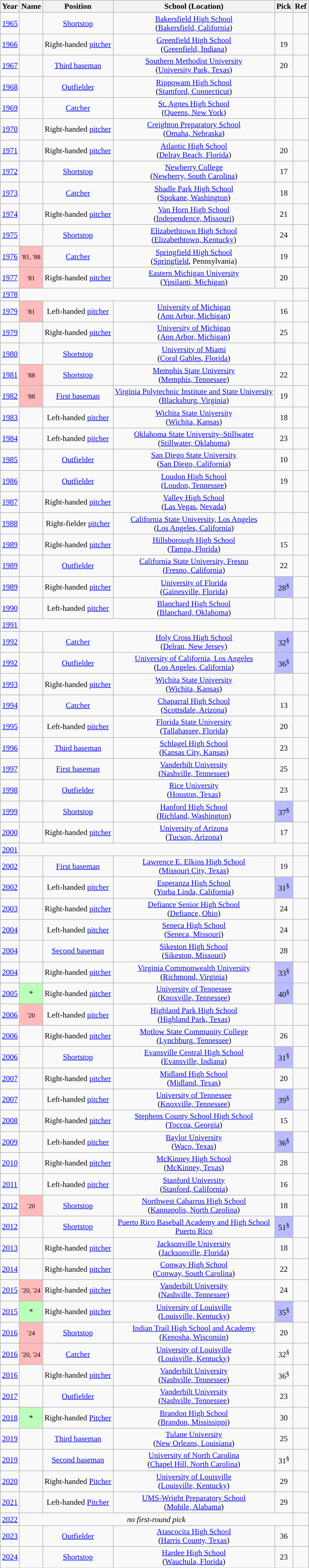<table class="wikitable sortable" style="text-align:center;" border="1">
<tr>
<th>Year</th>
<th>Name</th>
<th>Position</th>
<th class="unsortable">School (Location)</th>
<th>Pick</th>
<th class="unsortable">Ref</th>
</tr>
<tr>
<td><a href='#'>1965</a></td>
<td></td>
<td><a href='#'>Shortstop</a></td>
<td><a href='#'>Bakersfield High School</a><br>(<a href='#'>Bakersfield, California</a>)</td>
<td></td>
<td></td>
</tr>
<tr>
<td><a href='#'>1966</a></td>
<td></td>
<td>Right-handed <a href='#'>pitcher</a></td>
<td><a href='#'>Greenfield High School</a><br>(<a href='#'>Greenfield, Indiana</a>)</td>
<td>19</td>
<td></td>
</tr>
<tr>
<td><a href='#'>1967</a></td>
<td></td>
<td><a href='#'>Third baseman</a></td>
<td><a href='#'>Southern Methodist University</a><br>(<a href='#'>University Park, Texas</a>)</td>
<td>20</td>
<td></td>
</tr>
<tr>
<td><a href='#'>1968</a></td>
<td></td>
<td><a href='#'>Outfielder</a></td>
<td><a href='#'>Rippowam High School</a><br>(<a href='#'>Stamford, Connecticut</a>)</td>
<td></td>
<td></td>
</tr>
<tr>
<td><a href='#'>1969</a></td>
<td></td>
<td><a href='#'>Catcher</a></td>
<td><a href='#'>St. Agnes High School</a><br>(<a href='#'>Queens, New York</a>)</td>
<td></td>
<td></td>
</tr>
<tr>
<td><a href='#'>1970</a></td>
<td></td>
<td>Right-handed <a href='#'>pitcher</a></td>
<td><a href='#'>Creighton Preparatory School</a><br>(<a href='#'>Omaha, Nebraska</a>)</td>
<td></td>
<td></td>
</tr>
<tr>
<td><a href='#'>1971</a></td>
<td></td>
<td>Right-handed <a href='#'>pitcher</a></td>
<td><a href='#'>Atlantic High School</a> <br>(<a href='#'>Delray Beach, Florida</a>)</td>
<td>20</td>
<td></td>
</tr>
<tr>
<td><a href='#'>1972</a></td>
<td></td>
<td><a href='#'>Shortstop</a></td>
<td><a href='#'>Newberry College</a><br>(<a href='#'>Newberry, South Carolina</a>)</td>
<td>17</td>
<td></td>
</tr>
<tr>
<td><a href='#'>1973</a></td>
<td></td>
<td><a href='#'>Catcher</a></td>
<td><a href='#'>Shadle Park High School</a><br>(<a href='#'>Spokane, Washington</a>)</td>
<td>18</td>
<td></td>
</tr>
<tr>
<td><a href='#'>1974</a></td>
<td></td>
<td>Right-handed <a href='#'>pitcher</a></td>
<td><a href='#'>Van Horn High School</a><br>(<a href='#'>Independence, Missouri</a>)</td>
<td>21</td>
<td></td>
</tr>
<tr>
<td><a href='#'>1975</a></td>
<td></td>
<td><a href='#'>Shortstop</a></td>
<td><a href='#'>Elizabethtown High School</a><br>(<a href='#'>Elizabethtown, Kentucky</a>)</td>
<td>24</td>
<td></td>
</tr>
<tr>
<td><a href='#'>1976</a></td>
<td bgcolor="#ffbbbb"> <small>'81, '88</small></td>
<td><a href='#'>Catcher</a></td>
<td><a href='#'>Springfield High School</a><br>(<a href='#'>Springfield</a>, Pennsylvania)</td>
<td>19</td>
<td></td>
</tr>
<tr>
<td><a href='#'>1977</a></td>
<td bgcolor="#ffbbbb"> <small>'81</small></td>
<td>Right-handed <a href='#'>pitcher</a></td>
<td><a href='#'>Eastern Michigan University</a><br>(<a href='#'>Ypsilanti, Michigan</a>)</td>
<td>20</td>
<td></td>
</tr>
<tr>
<td><a href='#'>1978</a></td>
<td colspan="4"></td>
<td></td>
</tr>
<tr>
<td><a href='#'>1979</a></td>
<td bgcolor="#ffbbbb"> <small>'81</small></td>
<td>Left-handed <a href='#'>pitcher</a></td>
<td><a href='#'>University of Michigan</a><br>(<a href='#'>Ann Arbor, Michigan</a>)</td>
<td>16</td>
<td></td>
</tr>
<tr>
<td><a href='#'>1979</a></td>
<td></td>
<td>Right-handed <a href='#'>pitcher</a></td>
<td><a href='#'>University of Michigan</a><br>(<a href='#'>Ann Arbor, Michigan</a>)</td>
<td>25</td>
<td></td>
</tr>
<tr>
<td><a href='#'>1980</a></td>
<td></td>
<td><a href='#'>Shortstop</a></td>
<td><a href='#'>University of Miami</a><br>(<a href='#'>Coral Gables, Florida</a>)</td>
<td></td>
<td></td>
</tr>
<tr>
<td><a href='#'>1981</a></td>
<td bgcolor="#ffbbbb"> <small>'88</small></td>
<td><a href='#'>Shortstop</a></td>
<td><a href='#'>Memphis State University</a><br>(<a href='#'>Memphis, Tennessee</a>)</td>
<td>22</td>
<td></td>
</tr>
<tr>
<td><a href='#'>1982</a></td>
<td bgcolor="#ffbbbb"> <small>'88</small></td>
<td><a href='#'>First baseman</a></td>
<td><a href='#'>Virginia Polytechnic Institute and State University</a><br>(<a href='#'>Blacksburg, Virginia</a>)</td>
<td>19</td>
<td></td>
</tr>
<tr>
<td><a href='#'>1983</a></td>
<td></td>
<td>Left-handed <a href='#'>pitcher</a></td>
<td><a href='#'>Wichita State University</a><br>(<a href='#'>Wichita, Kansas</a>)</td>
<td>18</td>
<td></td>
</tr>
<tr>
<td><a href='#'>1984</a></td>
<td></td>
<td>Left-handed <a href='#'>pitcher</a></td>
<td><a href='#'>Oklahoma State University–Stillwater</a><br>(<a href='#'>Stillwater, Oklahoma</a>)</td>
<td>23</td>
<td></td>
</tr>
<tr>
<td><a href='#'>1985</a></td>
<td></td>
<td><a href='#'>Outfielder</a></td>
<td><a href='#'>San Diego State University</a><br>(<a href='#'>San Diego, California</a>)</td>
<td>10</td>
<td></td>
</tr>
<tr>
<td><a href='#'>1986</a></td>
<td></td>
<td><a href='#'>Outfielder</a></td>
<td><a href='#'>Loudon High School</a><br>(<a href='#'>Loudon, Tennessee</a>)</td>
<td>19</td>
<td></td>
</tr>
<tr>
<td><a href='#'>1987</a></td>
<td></td>
<td>Right-handed <a href='#'>pitcher</a></td>
<td><a href='#'>Valley High School</a><br>(<a href='#'>Las Vegas</a>, <a href='#'>Nevada</a>)</td>
<td></td>
<td></td>
</tr>
<tr>
<td><a href='#'>1988</a></td>
<td></td>
<td>Right-fielder <a href='#'>pitcher</a></td>
<td><a href='#'>California State University, Los Angeles</a><br>(<a href='#'>Los Angeles, California</a>)</td>
<td></td>
<td></td>
</tr>
<tr>
<td><a href='#'>1989</a></td>
<td></td>
<td>Right-handed <a href='#'>pitcher</a></td>
<td><a href='#'>Hillsborough High School</a><br>(<a href='#'>Tampa, Florida</a>)</td>
<td>15</td>
<td></td>
</tr>
<tr>
<td><a href='#'>1989</a></td>
<td></td>
<td><a href='#'>Outfielder</a></td>
<td><a href='#'>California State University, Fresno</a><br>(<a href='#'>Fresno, California</a>)</td>
<td>22</td>
<td></td>
</tr>
<tr>
<td><a href='#'>1989</a></td>
<td></td>
<td>Right-handed <a href='#'>pitcher</a></td>
<td><a href='#'>University of Florida</a><br>(<a href='#'>Gainesville, Florida</a>)</td>
<td bgcolor="#bbbbff">28<sup>§</sup></td>
<td></td>
</tr>
<tr>
<td><a href='#'>1990</a></td>
<td></td>
<td>Left-handed <a href='#'>pitcher</a></td>
<td><a href='#'>Blanchard High School</a><br>(<a href='#'>Blanchard, Oklahoma</a>)</td>
<td></td>
<td></td>
</tr>
<tr>
<td><a href='#'>1991</a></td>
<td colspan="4"></td>
<td></td>
</tr>
<tr>
<td><a href='#'>1992</a></td>
<td></td>
<td><a href='#'>Catcher</a></td>
<td><a href='#'>Holy Cross High School</a><br>(<a href='#'>Delran, New Jersey</a>)</td>
<td bgcolor="#bbbbff">32<sup>§</sup></td>
<td></td>
</tr>
<tr>
<td><a href='#'>1992</a></td>
<td></td>
<td><a href='#'>Outfielder</a></td>
<td><a href='#'>University of California, Los Angeles</a><br>(<a href='#'>Los Angeles, California</a>)</td>
<td bgcolor="#bbbbff">36<sup>§</sup></td>
<td></td>
</tr>
<tr>
<td><a href='#'>1993</a></td>
<td></td>
<td>Right-handed <a href='#'>pitcher</a></td>
<td><a href='#'>Wichita State University</a><br>(<a href='#'>Wichita, Kansas</a>)</td>
<td></td>
<td></td>
</tr>
<tr>
<td><a href='#'>1994</a></td>
<td></td>
<td><a href='#'>Catcher</a></td>
<td><a href='#'>Chaparral High School</a><br>(<a href='#'>Scottsdale, Arizona</a>)</td>
<td>13</td>
<td></td>
</tr>
<tr>
<td><a href='#'>1995</a></td>
<td></td>
<td>Left-handed <a href='#'>pitcher</a></td>
<td><a href='#'>Florida State University</a><br>(<a href='#'>Tallahassee, Florida</a>)</td>
<td>20</td>
<td></td>
</tr>
<tr>
<td><a href='#'>1996</a></td>
<td></td>
<td><a href='#'>Third baseman</a></td>
<td><a href='#'>Schlagel High School</a><br>(<a href='#'>Kansas City, Kansas</a>)</td>
<td>23</td>
<td></td>
</tr>
<tr>
<td><a href='#'>1997</a></td>
<td></td>
<td><a href='#'>First baseman</a></td>
<td><a href='#'>Vanderbilt University</a><br>(<a href='#'>Nashville, Tennessee</a>)</td>
<td>25</td>
<td></td>
</tr>
<tr>
<td><a href='#'>1998</a></td>
<td></td>
<td><a href='#'>Outfielder</a></td>
<td><a href='#'>Rice University</a><br>(<a href='#'>Houston, Texas</a>)</td>
<td>23</td>
<td></td>
</tr>
<tr>
<td><a href='#'>1999</a></td>
<td></td>
<td><a href='#'>Shortstop</a></td>
<td><a href='#'>Hanford High School</a><br>(<a href='#'>Richland, Washington</a>)</td>
<td bgcolor="#bbbbff">37<sup>§</sup></td>
<td></td>
</tr>
<tr>
<td><a href='#'>2000</a></td>
<td></td>
<td>Right-handed <a href='#'>pitcher</a></td>
<td><a href='#'>University of Arizona</a><br>(<a href='#'>Tucson, Arizona</a>)</td>
<td>17</td>
<td></td>
</tr>
<tr>
<td><a href='#'>2001</a></td>
<td colspan="4"></td>
<td></td>
</tr>
<tr>
<td><a href='#'>2002</a></td>
<td></td>
<td><a href='#'>First baseman</a></td>
<td><a href='#'>Lawrence E. Elkins High School</a><br>(<a href='#'>Missouri City, Texas</a>)</td>
<td>19</td>
<td></td>
</tr>
<tr>
<td><a href='#'>2002</a></td>
<td></td>
<td>Left-handed <a href='#'>pitcher</a></td>
<td><a href='#'>Esperanza High School</a><br>(<a href='#'>Yorba Linda, California</a>)</td>
<td bgcolor="#bbbbff">31<sup>§</sup></td>
<td></td>
</tr>
<tr>
<td><a href='#'>2003</a></td>
<td></td>
<td>Right-handed <a href='#'>pitcher</a></td>
<td><a href='#'>Defiance Senior High School</a><br>(<a href='#'>Defiance, Ohio</a>)</td>
<td>24</td>
<td></td>
</tr>
<tr>
<td><a href='#'>2004</a></td>
<td></td>
<td>Left-handed <a href='#'>pitcher</a></td>
<td><a href='#'>Seneca High School</a><br>(<a href='#'>Seneca, Missouri</a>)</td>
<td>24</td>
<td></td>
</tr>
<tr>
<td><a href='#'>2004</a></td>
<td></td>
<td><a href='#'>Second baseman</a></td>
<td><a href='#'>Sikeston High School</a><br>(<a href='#'>Sikeston, Missouri</a>)</td>
<td>28</td>
<td></td>
</tr>
<tr>
<td><a href='#'>2004</a></td>
<td></td>
<td>Right-handed <a href='#'>pitcher</a></td>
<td><a href='#'>Virginia Commonwealth University</a><br>(<a href='#'>Richmond, Virginia</a>)</td>
<td bgcolor="#bbbbff">33<sup>§</sup></td>
<td></td>
</tr>
<tr>
<td><a href='#'>2005</a></td>
<td bgcolor="#bbffbb">*</td>
<td>Right-handed <a href='#'>pitcher</a></td>
<td><a href='#'>University of Tennessee</a><br>(<a href='#'>Knoxville, Tennessee</a>)</td>
<td bgcolor="#bbbbff">40<sup>§</sup></td>
<td></td>
</tr>
<tr>
<td><a href='#'>2006</a></td>
<td bgcolor="#ffbbbb"> <small>'20</small></td>
<td>Left-handed <a href='#'>pitcher</a></td>
<td><a href='#'>Highland Park High School</a><br>(<a href='#'>Highland Park, Texas</a>)</td>
<td></td>
<td></td>
</tr>
<tr>
<td><a href='#'>2006</a></td>
<td></td>
<td>Right-handed <a href='#'>pitcher</a></td>
<td><a href='#'>Motlow State Community College</a><br>(<a href='#'>Lynchburg, Tennessee</a>)</td>
<td>26</td>
<td></td>
</tr>
<tr>
<td><a href='#'>2006</a></td>
<td></td>
<td><a href='#'>Shortstop</a></td>
<td><a href='#'>Evansville Central High School</a><br>(<a href='#'>Evansville, Indiana</a>)</td>
<td bgcolor="#bbbbff">31<sup>§</sup></td>
<td></td>
</tr>
<tr>
<td><a href='#'>2007</a></td>
<td></td>
<td>Right-handed <a href='#'>pitcher</a></td>
<td><a href='#'>Midland High School</a><br>(<a href='#'>Midland, Texas</a>)</td>
<td>20</td>
<td></td>
</tr>
<tr>
<td><a href='#'>2007</a></td>
<td></td>
<td>Left-handed <a href='#'>pitcher</a></td>
<td><a href='#'>University of Tennessee</a><br>(<a href='#'>Knoxville, Tennessee</a>)</td>
<td bgcolor="#bbbbff">39<sup>§</sup></td>
<td></td>
</tr>
<tr>
<td><a href='#'>2008</a></td>
<td></td>
<td>Right-handed <a href='#'>pitcher</a></td>
<td><a href='#'>Stephens County School High School</a><br>(<a href='#'>Toccoa, Georgia</a>)</td>
<td>15</td>
<td></td>
</tr>
<tr>
<td><a href='#'>2009</a></td>
<td></td>
<td>Left-handed <a href='#'>pitcher</a></td>
<td><a href='#'>Baylor University</a><br>(<a href='#'>Waco, Texas</a>)</td>
<td bgcolor="#bbbbff">36<sup>§</sup></td>
<td></td>
</tr>
<tr>
<td><a href='#'>2010</a></td>
<td></td>
<td>Right-handed <a href='#'>pitcher</a></td>
<td><a href='#'>McKinney High School</a><br>(<a href='#'>McKinney, Texas</a>)</td>
<td>28</td>
<td></td>
</tr>
<tr>
<td><a href='#'>2011</a></td>
<td></td>
<td>Left-handed <a href='#'>pitcher</a></td>
<td><a href='#'>Stanford University</a><br>(<a href='#'>Stanford, California</a>)</td>
<td>16</td>
<td></td>
</tr>
<tr>
<td><a href='#'>2012</a></td>
<td bgcolor="#ffbbbb"> <small>'20</small></td>
<td><a href='#'>Shortstop</a></td>
<td><a href='#'>Northwest Cabarrus High School</a><br>(<a href='#'>Kannapolis, North Carolina</a>)</td>
<td>18</td>
<td></td>
</tr>
<tr>
<td><a href='#'>2012</a></td>
<td></td>
<td><a href='#'>Shortstop</a></td>
<td><a href='#'>Puerto Rico Baseball Academy and High School</a><br><a href='#'>Puerto Rico</a></td>
<td bgcolor="#bbbbff">51<sup>§</sup></td>
<td></td>
</tr>
<tr>
<td><a href='#'>2013</a></td>
<td></td>
<td>Right-handed <a href='#'>pitcher</a></td>
<td><a href='#'>Jacksonville University</a><br>(<a href='#'>Jacksonville, Florida</a>)</td>
<td>18</td>
<td></td>
</tr>
<tr>
<td><a href='#'>2014</a></td>
<td></td>
<td>Right-handed <a href='#'>pitcher</a></td>
<td><a href='#'>Conway High School</a><br>(<a href='#'>Conway, South Carolina</a>)</td>
<td>22</td>
<td></td>
</tr>
<tr>
<td><a href='#'>2015</a></td>
<td bgcolor="#ffbbbb"> <small>'20, '24</small></td>
<td>Right-handed <a href='#'>pitcher</a></td>
<td><a href='#'>Vanderbilt University</a><br>(<a href='#'>Nashville, Tennessee</a>)</td>
<td>24</td>
<td></td>
</tr>
<tr>
<td><a href='#'>2015</a></td>
<td bgcolor="#bbffbb"> *</td>
<td>Right-handed <a href='#'>pitcher</a></td>
<td><a href='#'>University of Louisville</a><br>(<a href='#'>Louisville, Kentucky</a>)</td>
<td bgcolor="#bbbbff">35<sup>§</sup></td>
<td></td>
</tr>
<tr>
<td><a href='#'>2016</a></td>
<td bgcolor="#ffbbbb"> <small>'24</small></td>
<td><a href='#'>Shortstop</a></td>
<td><a href='#'>Indian Trail High School and Academy</a><br>(<a href='#'>Kenosha, Wisconsin</a>)</td>
<td>20</td>
<td></td>
</tr>
<tr>
<td><a href='#'>2016</a></td>
<td bgcolor="#ffbbbb"> <small>'20, '24</small></td>
<td><a href='#'>Catcher</a></td>
<td><a href='#'>University of Louisville</a><br>(<a href='#'>Louisville, Kentucky</a>)</td>
<td>32<sup>§</sup></td>
<td></td>
</tr>
<tr>
<td><a href='#'>2016</a></td>
<td></td>
<td>Right-handed <a href='#'>pitcher</a></td>
<td><a href='#'>Vanderbilt University</a><br>(<a href='#'>Nashville, Tennessee</a>)</td>
<td>36<sup>§</sup></td>
<td></td>
</tr>
<tr>
<td><a href='#'>2017</a></td>
<td></td>
<td><a href='#'>Outfielder</a></td>
<td><a href='#'>Vanderbilt University</a><br>(<a href='#'>Nashville, Tennessee</a>)</td>
<td>23</td>
<td></td>
</tr>
<tr>
<td><a href='#'>2018</a></td>
<td bgcolor="#bbffbb"> *</td>
<td>Right-handed <a href='#'>Pitcher</a></td>
<td><a href='#'>Brandon High School</a><br>(<a href='#'>Brandon, Mississippi</a>)</td>
<td>30</td>
<td></td>
</tr>
<tr>
<td><a href='#'>2019</a></td>
<td></td>
<td><a href='#'>Third baseman</a></td>
<td><a href='#'>Tulane University</a><br>(<a href='#'>New Orleans, Louisiana</a>)</td>
<td>25</td>
<td></td>
</tr>
<tr>
<td><a href='#'>2019</a></td>
<td></td>
<td><a href='#'>Second baseman</a></td>
<td><a href='#'>University of North Carolina</a><br>(<a href='#'>Chapel Hill, North Carolina</a>)</td>
<td>31<sup>§</sup></td>
<td></td>
</tr>
<tr>
<td><a href='#'>2020</a></td>
<td></td>
<td>Right-handed <a href='#'>Pitcher</a></td>
<td><a href='#'>University of Louisville</a><br>(<a href='#'>Louisville, Kentucky</a>)</td>
<td>29</td>
<td></td>
</tr>
<tr>
<td><a href='#'>2021</a></td>
<td></td>
<td>Left-handed <a href='#'>Pitcher</a></td>
<td><a href='#'>UMS-Wright Preparatory School</a><br> (<a href='#'>Mobile, Alabama</a>)</td>
<td>29</td>
<td></td>
</tr>
<tr>
<td><a href='#'>2022</a></td>
<td colspan="4"><em>no first-round pick</em></td>
<td></td>
</tr>
<tr>
<td><a href='#'>2023</a></td>
<td></td>
<td><a href='#'>Outfielder</a></td>
<td><a href='#'>Atascocita High School</a><br> (<a href='#'>Harris County, Texas</a>)</td>
<td>36 </td>
<td></td>
</tr>
<tr>
<td><a href='#'>2024</a></td>
<td></td>
<td><a href='#'>Shortstop</a></td>
<td><a href='#'>Hardee High School</a><br>(<a href='#'>Wauchula, Florida</a>)</td>
<td>23</td>
<td></td>
</tr>
<tr>
</tr>
</table>
